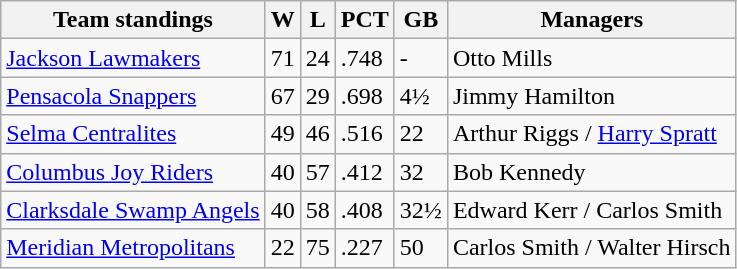<table class="wikitable">
<tr>
<th>Team standings</th>
<th>W</th>
<th>L</th>
<th>PCT</th>
<th>GB</th>
<th>Managers</th>
</tr>
<tr>
<td><a href='#'>Jackson Lawmakers</a></td>
<td>71</td>
<td>24</td>
<td>.748</td>
<td>-</td>
<td>Otto Mills</td>
</tr>
<tr>
<td><a href='#'>Pensacola Snappers</a></td>
<td>67</td>
<td>29</td>
<td>.698</td>
<td>4½</td>
<td>Jimmy Hamilton</td>
</tr>
<tr>
<td><a href='#'>Selma Centralites</a></td>
<td>49</td>
<td>46</td>
<td>.516</td>
<td>22</td>
<td>Arthur Riggs / <a href='#'>Harry Spratt</a></td>
</tr>
<tr>
<td><a href='#'>Columbus Joy Riders</a></td>
<td>40</td>
<td>57</td>
<td>.412</td>
<td>32</td>
<td>Bob Kennedy</td>
</tr>
<tr>
<td><a href='#'>Clarksdale Swamp Angels</a></td>
<td>40</td>
<td>58</td>
<td>.408</td>
<td>32½</td>
<td>Edward Kerr / Carlos Smith</td>
</tr>
<tr>
<td><a href='#'>Meridian Metropolitans</a></td>
<td>22</td>
<td>75</td>
<td>.227</td>
<td>50</td>
<td>Carlos Smith / Walter Hirsch</td>
</tr>
</table>
